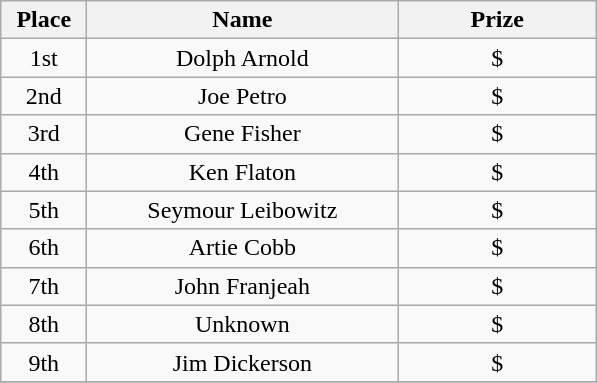<table class="wikitable">
<tr>
<th width="50">Place</th>
<th width="200">Name</th>
<th width="125">Prize</th>
</tr>
<tr>
<td align = "center">1st</td>
<td align = "center">Dolph Arnold</td>
<td align = "center">$</td>
</tr>
<tr>
<td align = "center">2nd</td>
<td align = "center">Joe Petro</td>
<td align = "center">$</td>
</tr>
<tr>
<td align = "center">3rd</td>
<td align = "center">Gene Fisher</td>
<td align = "center">$</td>
</tr>
<tr>
<td align = "center">4th</td>
<td align = "center">Ken Flaton</td>
<td align = "center">$</td>
</tr>
<tr>
<td align = "center">5th</td>
<td align = "center">Seymour Leibowitz</td>
<td align = "center">$</td>
</tr>
<tr>
<td align = "center">6th</td>
<td align = "center">Artie Cobb</td>
<td align = "center">$</td>
</tr>
<tr>
<td align = "center">7th</td>
<td align = "center">John Franjeah</td>
<td align = "center">$</td>
</tr>
<tr>
<td align = "center">8th</td>
<td align = "center">Unknown</td>
<td align = "center">$</td>
</tr>
<tr>
<td align = "center">9th</td>
<td align = "center">Jim Dickerson</td>
<td align = "center">$</td>
</tr>
<tr>
</tr>
</table>
